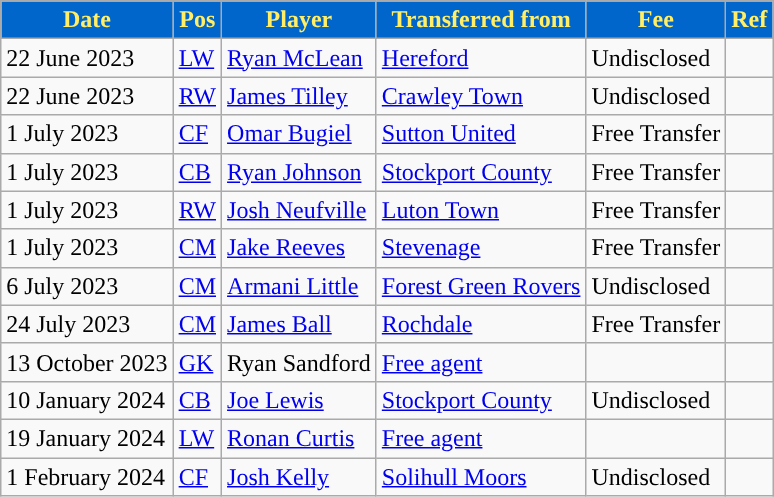<table class="wikitable plainrowheaders sortable">
<tr>
<th style="background:#0066cb; color:#fe6; ">Date</th>
<th style="background:#0066cb; color:#fe6; ">Pos</th>
<th style="background:#0066cb; color:#fe6; ">Player</th>
<th style="background:#0066cb; color:#fe6; ">Transferred from</th>
<th style="background:#0066cb; color:#fe6; ">Fee</th>
<th style="background:#0066cb; color:#fe6; ">Ref</th>
</tr>
<tr>
<td>22 June 2023</td>
<td><a href='#'>LW</a></td>
<td> <a href='#'>Ryan McLean</a></td>
<td> <a href='#'>Hereford</a></td>
<td>Undisclosed</td>
<td></td>
</tr>
<tr>
<td>22 June 2023</td>
<td><a href='#'>RW</a></td>
<td> <a href='#'>James Tilley</a></td>
<td> <a href='#'>Crawley Town</a></td>
<td>Undisclosed</td>
<td></td>
</tr>
<tr>
<td>1 July 2023</td>
<td><a href='#'>CF</a></td>
<td> <a href='#'>Omar Bugiel</a></td>
<td> <a href='#'>Sutton United</a></td>
<td>Free Transfer</td>
<td></td>
</tr>
<tr>
<td>1 July 2023</td>
<td><a href='#'>CB</a></td>
<td> <a href='#'>Ryan Johnson</a></td>
<td> <a href='#'>Stockport County</a></td>
<td>Free Transfer</td>
<td></td>
</tr>
<tr>
<td>1 July 2023</td>
<td><a href='#'>RW</a></td>
<td> <a href='#'>Josh Neufville</a></td>
<td> <a href='#'>Luton Town</a></td>
<td>Free Transfer</td>
<td></td>
</tr>
<tr>
<td>1 July 2023</td>
<td><a href='#'>CM</a></td>
<td> <a href='#'>Jake Reeves</a></td>
<td> <a href='#'>Stevenage</a></td>
<td>Free Transfer</td>
<td></td>
</tr>
<tr>
<td>6 July 2023</td>
<td><a href='#'>CM</a></td>
<td> <a href='#'>Armani Little</a></td>
<td> <a href='#'>Forest Green Rovers</a></td>
<td>Undisclosed</td>
<td></td>
</tr>
<tr>
<td>24 July 2023</td>
<td><a href='#'>CM</a></td>
<td> <a href='#'>James Ball</a></td>
<td> <a href='#'>Rochdale</a></td>
<td>Free Transfer</td>
<td></td>
</tr>
<tr>
<td>13 October 2023</td>
<td><a href='#'>GK</a></td>
<td> Ryan Sandford</td>
<td> <a href='#'>Free agent</a></td>
<td></td>
<td></td>
</tr>
<tr>
<td>10 January 2024</td>
<td><a href='#'>CB</a></td>
<td> <a href='#'>Joe Lewis</a></td>
<td> <a href='#'>Stockport County</a></td>
<td>Undisclosed</td>
<td></td>
</tr>
<tr>
<td>19 January 2024</td>
<td><a href='#'>LW</a></td>
<td> <a href='#'>Ronan Curtis</a></td>
<td> <a href='#'>Free agent</a></td>
<td></td>
<td></td>
</tr>
<tr>
<td>1 February 2024</td>
<td><a href='#'>CF</a></td>
<td> <a href='#'>Josh Kelly</a></td>
<td> <a href='#'>Solihull Moors</a></td>
<td>Undisclosed</td>
<td></td>
</tr>
</table>
